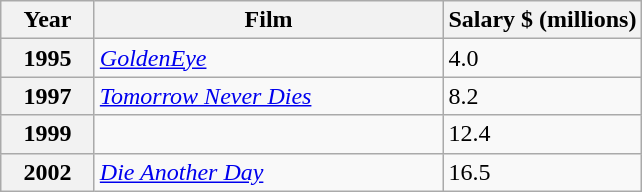<table class="wikitable plainrowheaders sortable" style="margin-right: 0;">
<tr>
<th scope="col" style="vertical-align:top; width:55px;">Year</th>
<th scope="col" style="vertical-align:top; width:225px;">Film</th>
<th scope="col" style="vertical-align:top;">Salary $ (millions)</th>
</tr>
<tr>
<th scope="row">1995</th>
<td><em><a href='#'>GoldenEye</a></em></td>
<td>4.0</td>
</tr>
<tr>
<th scope="row">1997</th>
<td><em><a href='#'>Tomorrow Never Dies</a></em></td>
<td>8.2</td>
</tr>
<tr>
<th scope="row">1999</th>
<td><em></em></td>
<td>12.4</td>
</tr>
<tr>
<th scope="row">2002</th>
<td><em><a href='#'>Die Another Day</a></em></td>
<td>16.5</td>
</tr>
</table>
